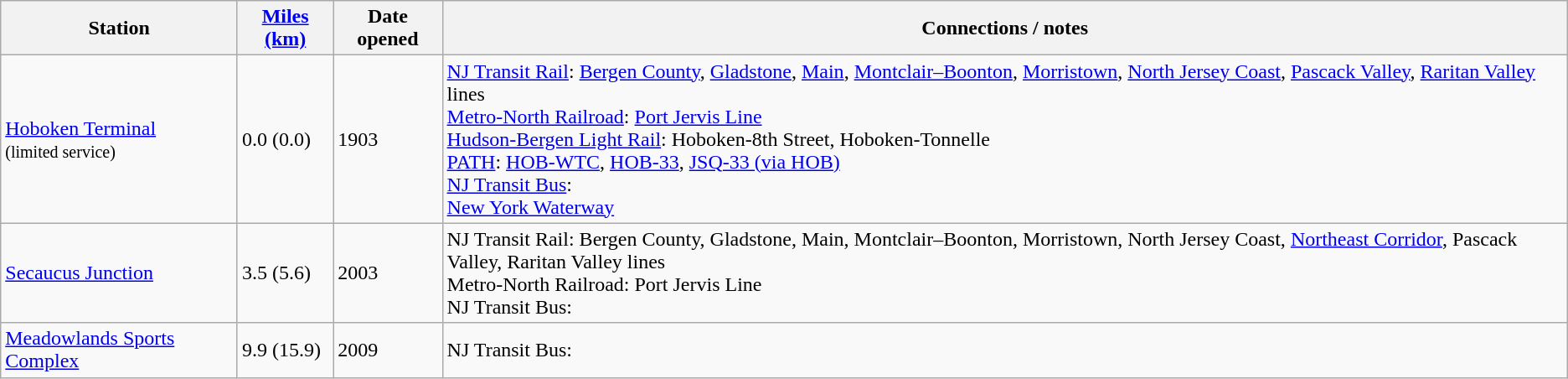<table class="wikitable">
<tr>
<th>Station</th>
<th><a href='#'>Miles (km)</a></th>
<th>Date opened</th>
<th>Connections / notes</th>
</tr>
<tr>
<td><a href='#'>Hoboken Terminal</a> <br><small>(limited service)</small></td>
<td>0.0 (0.0)</td>
<td>1903</td>
<td><a href='#'>NJ Transit Rail</a>: <a href='#'>Bergen County</a>, <a href='#'>Gladstone</a>, <a href='#'>Main</a>, <a href='#'>Montclair–Boonton</a>, <a href='#'>Morristown</a>, <a href='#'>North Jersey Coast</a>, <a href='#'>Pascack Valley</a>, <a href='#'>Raritan Valley</a> lines<br><a href='#'>Metro-North Railroad</a>: <a href='#'>Port Jervis Line</a><br><a href='#'>Hudson-Bergen Light Rail</a>: Hoboken-8th Street, Hoboken-Tonnelle<br><a href='#'>PATH</a>: <a href='#'>HOB-WTC</a>, <a href='#'>HOB-33</a>, <a href='#'>JSQ-33 (via HOB)</a><br><a href='#'>NJ Transit Bus</a>: <br><a href='#'>New York Waterway</a></td>
</tr>
<tr>
<td><a href='#'>Secaucus Junction</a> </td>
<td>3.5 (5.6)</td>
<td>2003</td>
<td>NJ Transit Rail: Bergen County, Gladstone, Main, Montclair–Boonton, Morristown, North Jersey Coast, <a href='#'>Northeast Corridor</a>, Pascack Valley, Raritan Valley lines<br>Metro-North Railroad: Port Jervis Line<br>NJ Transit Bus: </td>
</tr>
<tr>
<td><a href='#'>Meadowlands Sports Complex</a> </td>
<td>9.9 (15.9)</td>
<td>2009</td>
<td>NJ Transit Bus: </td>
</tr>
</table>
